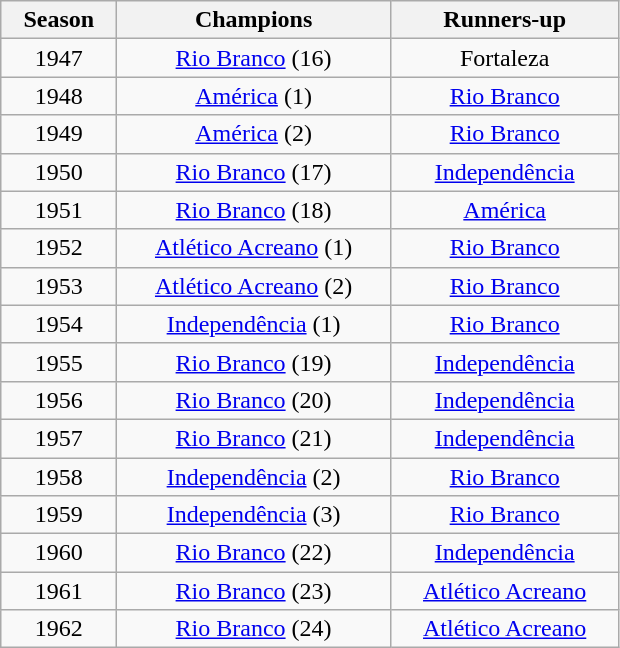<table class="wikitable" style="text-align:center; margin-left:1em;">
<tr>
<th style="width:70px">Season</th>
<th style="width:175px">Champions</th>
<th style="width:145px">Runners-up</th>
</tr>
<tr>
<td>1947</td>
<td><a href='#'>Rio Branco</a> (16)</td>
<td>Fortaleza</td>
</tr>
<tr>
<td>1948</td>
<td><a href='#'>América</a> (1)</td>
<td><a href='#'>Rio Branco</a></td>
</tr>
<tr>
<td>1949</td>
<td><a href='#'>América</a> (2)</td>
<td><a href='#'>Rio Branco</a></td>
</tr>
<tr>
<td>1950</td>
<td><a href='#'>Rio Branco</a> (17)</td>
<td><a href='#'>Independência</a></td>
</tr>
<tr>
<td>1951</td>
<td><a href='#'>Rio Branco</a> (18)</td>
<td><a href='#'>América</a></td>
</tr>
<tr>
<td>1952</td>
<td><a href='#'>Atlético Acreano</a> (1)</td>
<td><a href='#'>Rio Branco</a></td>
</tr>
<tr>
<td>1953</td>
<td><a href='#'>Atlético Acreano</a> (2)</td>
<td><a href='#'>Rio Branco</a></td>
</tr>
<tr>
<td>1954</td>
<td><a href='#'>Independência</a> (1)</td>
<td><a href='#'>Rio Branco</a></td>
</tr>
<tr>
<td>1955</td>
<td><a href='#'>Rio Branco</a> (19)</td>
<td><a href='#'>Independência</a></td>
</tr>
<tr>
<td>1956</td>
<td><a href='#'>Rio Branco</a> (20)</td>
<td><a href='#'>Independência</a></td>
</tr>
<tr>
<td>1957</td>
<td><a href='#'>Rio Branco</a> (21)</td>
<td><a href='#'>Independência</a></td>
</tr>
<tr>
<td>1958</td>
<td><a href='#'>Independência</a> (2)</td>
<td><a href='#'>Rio Branco</a></td>
</tr>
<tr>
<td>1959</td>
<td><a href='#'>Independência</a> (3)</td>
<td><a href='#'>Rio Branco</a></td>
</tr>
<tr>
<td>1960</td>
<td><a href='#'>Rio Branco</a> (22)</td>
<td><a href='#'>Independência</a></td>
</tr>
<tr>
<td>1961</td>
<td><a href='#'>Rio Branco</a> (23)</td>
<td><a href='#'>Atlético Acreano</a></td>
</tr>
<tr>
<td>1962</td>
<td><a href='#'>Rio Branco</a> (24)</td>
<td><a href='#'>Atlético Acreano</a></td>
</tr>
</table>
